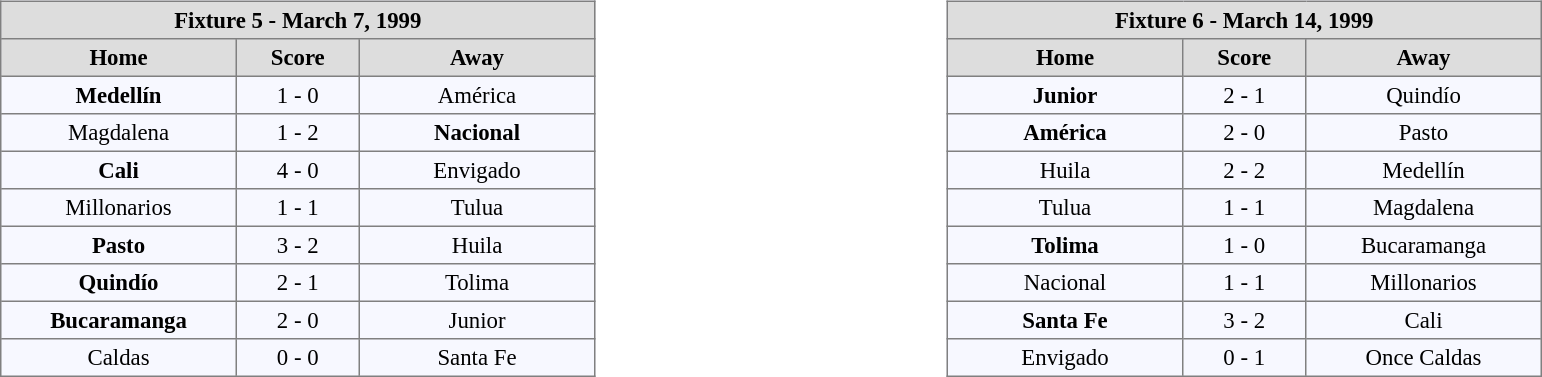<table width=100%>
<tr>
<td valign=top width=50% align=left><br><table align=center bgcolor="#f7f8ff" cellpadding="3" cellspacing="0" border="1" style="font-size: 95%; border: gray solid 1px; border-collapse: collapse;">
<tr align=center bgcolor=#DDDDDD style="color:black;">
<th colspan=3 align=center>Fixture 5 - March 7, 1999</th>
</tr>
<tr align=center bgcolor=#DDDDDD style="color:black;">
<th width="150">Home</th>
<th width="75">Score</th>
<th width="150">Away</th>
</tr>
<tr align=center>
<td><strong>Medellín</strong></td>
<td>1 - 0</td>
<td>América</td>
</tr>
<tr align=center>
<td>Magdalena</td>
<td>1 - 2</td>
<td><strong>Nacional</strong></td>
</tr>
<tr align=center>
<td><strong>Cali</strong></td>
<td>4 - 0</td>
<td>Envigado</td>
</tr>
<tr align=center>
<td>Millonarios</td>
<td>1 - 1</td>
<td>Tulua</td>
</tr>
<tr align=center>
<td><strong>Pasto</strong></td>
<td>3 - 2</td>
<td>Huila</td>
</tr>
<tr align=center>
<td><strong>Quindío</strong></td>
<td>2 - 1</td>
<td>Tolima</td>
</tr>
<tr align=center>
<td><strong>Bucaramanga</strong></td>
<td>2 - 0</td>
<td>Junior</td>
</tr>
<tr align=center>
<td>Caldas</td>
<td>0 - 0</td>
<td>Santa Fe</td>
</tr>
</table>
</td>
<td valign=top width=50% align=left><br><table align=center bgcolor="#f7f8ff" cellpadding="3" cellspacing="0" border="1" style="font-size: 95%; border: gray solid 1px; border-collapse: collapse;">
<tr align=center bgcolor=#DDDDDD style="color:black;">
<th colspan=3 align=center>Fixture 6 - March 14, 1999</th>
</tr>
<tr align=center bgcolor=#DDDDDD style="color:black;">
<th width="150">Home</th>
<th width="75">Score</th>
<th width="150">Away</th>
</tr>
<tr align=center>
<td><strong>Junior</strong></td>
<td>2 - 1</td>
<td>Quindío</td>
</tr>
<tr align=center>
<td><strong>América</strong></td>
<td>2 - 0</td>
<td>Pasto</td>
</tr>
<tr align=center>
<td>Huila</td>
<td>2 - 2</td>
<td>Medellín</td>
</tr>
<tr align=center>
<td>Tulua</td>
<td>1 - 1</td>
<td>Magdalena</td>
</tr>
<tr align=center>
<td><strong>Tolima</strong></td>
<td>1 - 0</td>
<td>Bucaramanga</td>
</tr>
<tr align=center>
<td>Nacional</td>
<td>1 - 1</td>
<td>Millonarios</td>
</tr>
<tr align=center>
<td><strong>Santa Fe</strong></td>
<td>3 - 2</td>
<td>Cali</td>
</tr>
<tr align=center>
<td>Envigado</td>
<td>0 - 1</td>
<td>Once Caldas</td>
</tr>
</table>
</td>
</tr>
</table>
